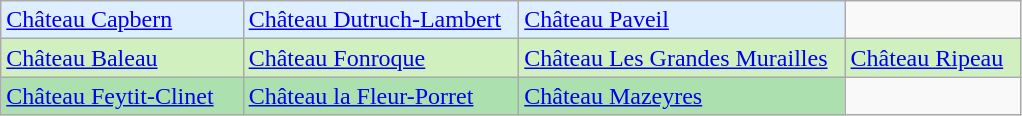<table class="wikitable">
<tr --- bgcolor="#DDEEFF" >
<td><a href='#'>Château Capbern</a></td>
<td><a href='#'>Château Dutruch-Lambert</a>  </td>
<td><a href='#'>Château Paveil</a></td>
</tr>
<tr ---- bgcolor="#D0F0C0" >
<td><a href='#'>Château Baleau</a></td>
<td><a href='#'>Château Fonroque</a></td>
<td><a href='#'>Château Les Grandes Murailles</a>  </td>
<td><a href='#'>Château Ripeau</a>  </td>
</tr>
<tr ---- bgcolor="#ACE1AF" >
<td><a href='#'>Château Feytit-Clinet</a>    </td>
<td><a href='#'>Château la Fleur-Porret</a></td>
<td><a href='#'>Château Mazeyres</a></td>
</tr>
</table>
